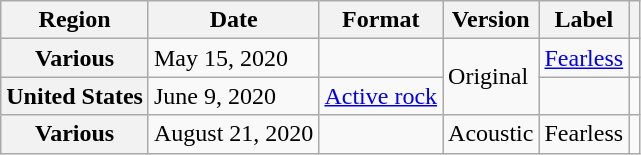<table class="wikitable plainrowheaders">
<tr>
<th scope="col">Region</th>
<th scope="col">Date</th>
<th scope="col">Format</th>
<th scope="col">Version</th>
<th scope="col">Label</th>
<th scope="col"></th>
</tr>
<tr>
<th scope="row">Various</th>
<td>May 15, 2020</td>
<td></td>
<td rowspan="2">Original</td>
<td><a href='#'>Fearless</a></td>
<td align="center"></td>
</tr>
<tr>
<th scope="row">United States</th>
<td>June 9, 2020</td>
<td><a href='#'>Active rock</a></td>
<td></td>
<td align="center"></td>
</tr>
<tr>
<th scope="row">Various</th>
<td>August 21, 2020</td>
<td></td>
<td>Acoustic</td>
<td>Fearless</td>
<td align="center"></td>
</tr>
</table>
